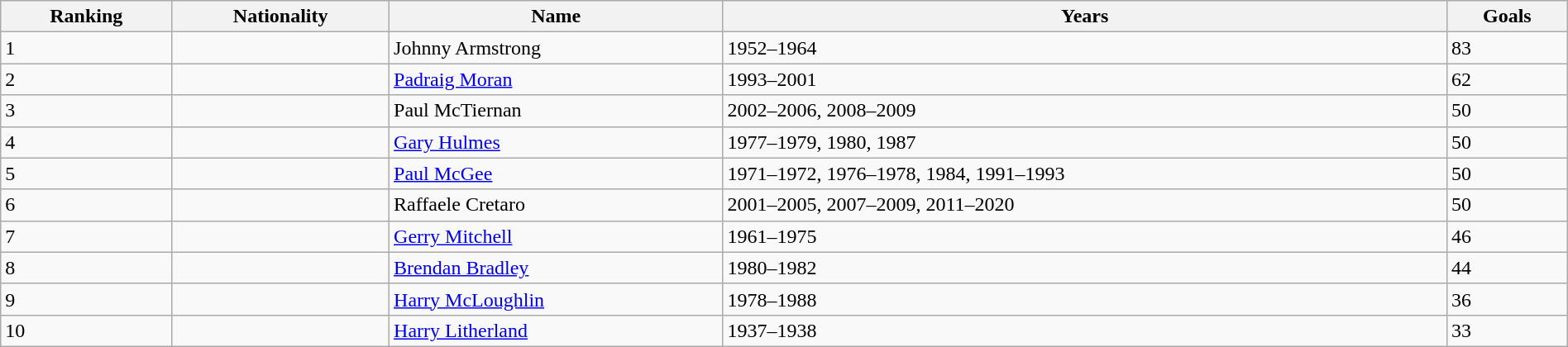<table class="wikitable sortable" style=text-align:left;width:100%>
<tr>
<th>Ranking</th>
<th>Nationality</th>
<th>Name</th>
<th>Years</th>
<th>Goals</th>
</tr>
<tr>
<td>1</td>
<td align=left></td>
<td>Johnny Armstrong</td>
<td>1952–1964</td>
<td>83</td>
</tr>
<tr>
<td>2</td>
<td align=left></td>
<td><a href='#'>Padraig Moran</a></td>
<td>1993–2001</td>
<td>62</td>
</tr>
<tr>
<td>3</td>
<td align=left></td>
<td>Paul McTiernan</td>
<td>2002–2006, 2008–2009</td>
<td>50</td>
</tr>
<tr>
<td>4</td>
<td align=left></td>
<td><a href='#'>Gary Hulmes</a></td>
<td>1977–1979, 1980, 1987</td>
<td>50</td>
</tr>
<tr>
<td>5</td>
<td align=left></td>
<td><a href='#'>Paul McGee</a></td>
<td>1971–1972, 1976–1978, 1984, 1991–1993</td>
<td>50</td>
</tr>
<tr>
<td>6</td>
<td align=left></td>
<td>Raffaele Cretaro</td>
<td>2001–2005, 2007–2009, 2011–2020</td>
<td>50</td>
</tr>
<tr>
<td>7</td>
<td align=left></td>
<td><a href='#'>Gerry Mitchell</a></td>
<td>1961–1975</td>
<td>46</td>
</tr>
<tr>
<td>8</td>
<td align=left></td>
<td><a href='#'>Brendan Bradley</a></td>
<td>1980–1982</td>
<td>44</td>
</tr>
<tr>
<td>9</td>
<td align=left></td>
<td><a href='#'>Harry McLoughlin</a></td>
<td>1978–1988</td>
<td>36</td>
</tr>
<tr>
<td>10</td>
<td align=left></td>
<td><a href='#'>Harry Litherland</a></td>
<td>1937–1938</td>
<td>33</td>
</tr>
</table>
